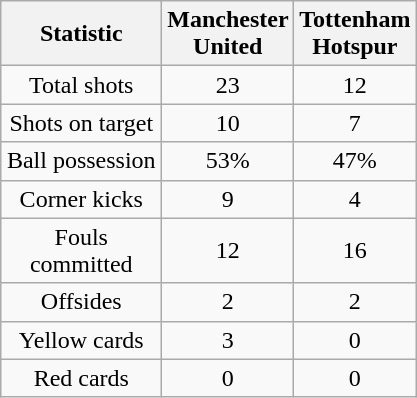<table class="wikitable" style="text-align:center">
<tr>
<th width=100>Statistic</th>
<th width=70>Manchester United</th>
<th width=70>Tottenham Hotspur</th>
</tr>
<tr>
<td>Total shots</td>
<td>23</td>
<td>12</td>
</tr>
<tr>
<td>Shots on target</td>
<td>10</td>
<td>7</td>
</tr>
<tr>
<td>Ball possession</td>
<td>53%</td>
<td>47%</td>
</tr>
<tr>
<td>Corner kicks</td>
<td>9</td>
<td>4</td>
</tr>
<tr>
<td>Fouls committed</td>
<td>12</td>
<td>16</td>
</tr>
<tr>
<td>Offsides</td>
<td>2</td>
<td>2</td>
</tr>
<tr>
<td>Yellow cards</td>
<td>3</td>
<td>0</td>
</tr>
<tr>
<td>Red cards</td>
<td>0</td>
<td>0</td>
</tr>
</table>
